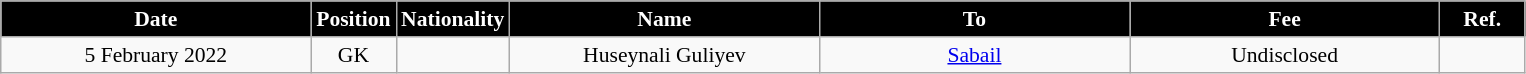<table class="wikitable"  style="text-align:center; font-size:90%; ">
<tr>
<th style="background:#000000; color:#FFFFFF; width:200px;">Date</th>
<th style="background:#000000; color:#FFFFFF; width:50px;">Position</th>
<th style="background:#000000; color:#FFFFFF; width:50px;">Nationality</th>
<th style="background:#000000; color:#FFFFFF; width:200px;">Name</th>
<th style="background:#000000; color:#FFFFFF; width:200px;">To</th>
<th style="background:#000000; color:#FFFFFF; width:200px;">Fee</th>
<th style="background:#000000; color:#FFFFFF; width:50px;">Ref.</th>
</tr>
<tr>
<td>5 February 2022</td>
<td>GK</td>
<td></td>
<td>Huseynali Guliyev</td>
<td><a href='#'>Sabail</a></td>
<td>Undisclosed</td>
<td></td>
</tr>
</table>
